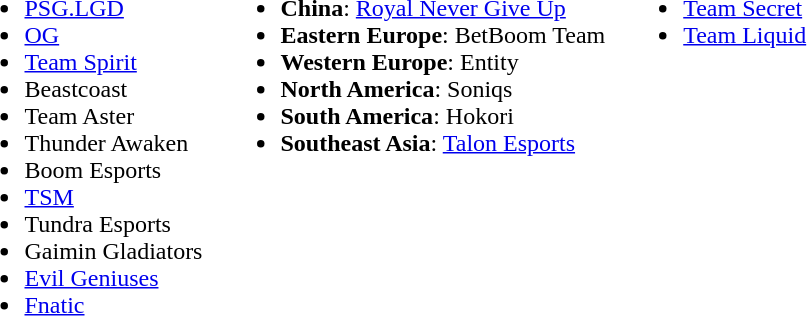<table cellspacing="10">
<tr>
<td valign="top"><br><ul><li> <a href='#'>PSG.LGD</a></li><li> <a href='#'>OG</a></li><li> <a href='#'>Team Spirit</a></li><li> Beastcoast</li><li> Team Aster</li><li> Thunder Awaken</li><li> Boom Esports</li><li> <a href='#'>TSM</a></li><li> Tundra Esports</li><li> Gaimin Gladiators</li><li> <a href='#'>Evil Geniuses</a></li><li> <a href='#'>Fnatic</a></li></ul></td>
<td valign="top"><br><ul><li><strong>China</strong>:  <a href='#'>Royal Never Give Up</a></li><li><strong>Eastern Europe</strong>:  BetBoom Team</li><li><strong>Western Europe</strong>:  Entity</li><li><strong>North America</strong>:  Soniqs</li><li><strong>South America</strong>:  Hokori</li><li><strong>Southeast Asia</strong>:  <a href='#'>Talon Esports</a></li></ul></td>
<td valign="top"><br><ul><li> <a href='#'>Team Secret</a></li><li> <a href='#'>Team Liquid</a></li></ul></td>
</tr>
</table>
